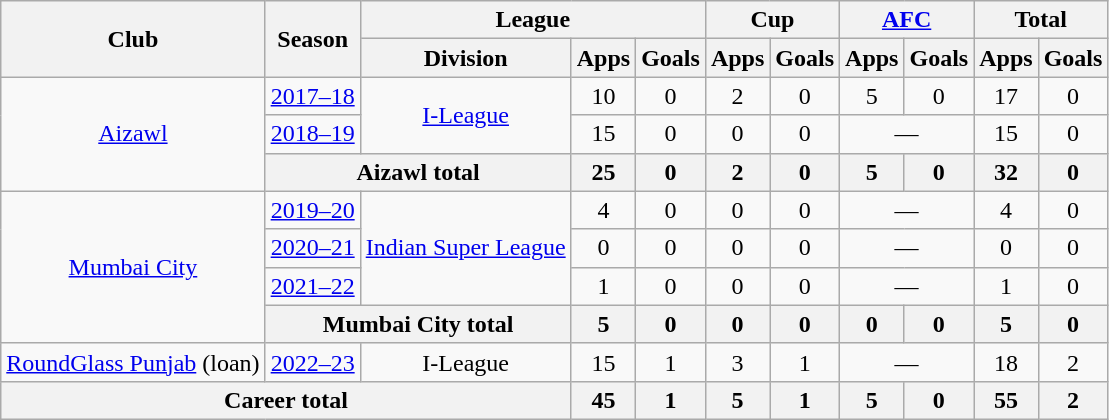<table class="wikitable" style="text-align: center;">
<tr>
<th rowspan="2">Club</th>
<th rowspan="2">Season</th>
<th colspan="3">League</th>
<th colspan="2">Cup</th>
<th colspan="2"><a href='#'>AFC</a></th>
<th colspan="2">Total</th>
</tr>
<tr>
<th>Division</th>
<th>Apps</th>
<th>Goals</th>
<th>Apps</th>
<th>Goals</th>
<th>Apps</th>
<th>Goals</th>
<th>Apps</th>
<th>Goals</th>
</tr>
<tr>
<td rowspan="3"><a href='#'>Aizawl</a></td>
<td><a href='#'>2017–18</a></td>
<td rowspan="2"><a href='#'>I-League</a></td>
<td>10</td>
<td>0</td>
<td>2</td>
<td>0</td>
<td>5</td>
<td>0</td>
<td>17</td>
<td>0</td>
</tr>
<tr>
<td><a href='#'>2018–19</a></td>
<td>15</td>
<td>0</td>
<td>0</td>
<td>0</td>
<td colspan="2">—</td>
<td>15</td>
<td>0</td>
</tr>
<tr>
<th colspan="2">Aizawl total</th>
<th>25</th>
<th>0</th>
<th>2</th>
<th>0</th>
<th>5</th>
<th>0</th>
<th>32</th>
<th>0</th>
</tr>
<tr>
<td rowspan="4"><a href='#'>Mumbai City</a></td>
<td><a href='#'>2019–20</a></td>
<td rowspan="3"><a href='#'>Indian Super League</a></td>
<td>4</td>
<td>0</td>
<td>0</td>
<td>0</td>
<td colspan="2">—</td>
<td>4</td>
<td>0</td>
</tr>
<tr>
<td><a href='#'>2020–21</a></td>
<td>0</td>
<td>0</td>
<td>0</td>
<td>0</td>
<td colspan="2">—</td>
<td>0</td>
<td>0</td>
</tr>
<tr>
<td><a href='#'>2021–22</a></td>
<td>1</td>
<td>0</td>
<td>0</td>
<td>0</td>
<td colspan="2">—</td>
<td>1</td>
<td>0</td>
</tr>
<tr>
<th colspan="2">Mumbai City total</th>
<th>5</th>
<th>0</th>
<th>0</th>
<th>0</th>
<th>0</th>
<th>0</th>
<th>5</th>
<th>0</th>
</tr>
<tr>
<td rowspan="1"><a href='#'>RoundGlass Punjab</a> (loan)</td>
<td><a href='#'>2022–23</a></td>
<td rowspan="1">I-League</td>
<td>15</td>
<td>1</td>
<td>3</td>
<td>1</td>
<td colspan="2">—</td>
<td>18</td>
<td>2</td>
</tr>
<tr>
<th colspan="3">Career total</th>
<th>45</th>
<th>1</th>
<th>5</th>
<th>1</th>
<th>5</th>
<th>0</th>
<th>55</th>
<th>2</th>
</tr>
</table>
